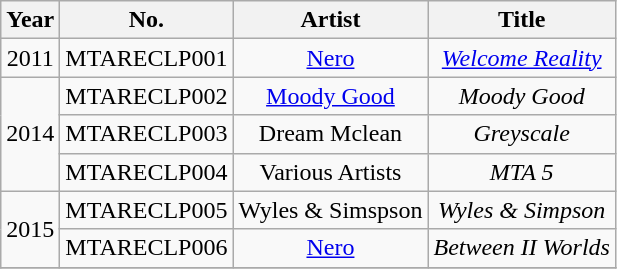<table class="wikitable">
<tr>
<th>Year</th>
<th>No.</th>
<th>Artist</th>
<th>Title</th>
</tr>
<tr>
<td align=center>2011</td>
<td align=center>MTARECLP001</td>
<td align=center><a href='#'>Nero</a></td>
<td align=center><em><a href='#'>Welcome Reality</a></em></td>
</tr>
<tr>
<td align=center rowspan="3">2014</td>
<td align=center>MTARECLP002</td>
<td align=center><a href='#'>Moody Good</a></td>
<td align=center><em>Moody Good</em></td>
</tr>
<tr>
<td align=center>MTARECLP003</td>
<td align=center>Dream Mclean</td>
<td align=center><em>Greyscale</em></td>
</tr>
<tr>
<td align=center>MTARECLP004</td>
<td align=center>Various Artists</td>
<td align=center><em>MTA 5</em></td>
</tr>
<tr>
<td align=center rowspan="2">2015</td>
<td align=center>MTARECLP005</td>
<td align=center>Wyles & Simspson</td>
<td align=center><em>Wyles & Simpson</em></td>
</tr>
<tr>
<td align=center>MTARECLP006</td>
<td align=center><a href='#'>Nero</a></td>
<td align=center><em>Between II Worlds</em></td>
</tr>
<tr>
</tr>
</table>
